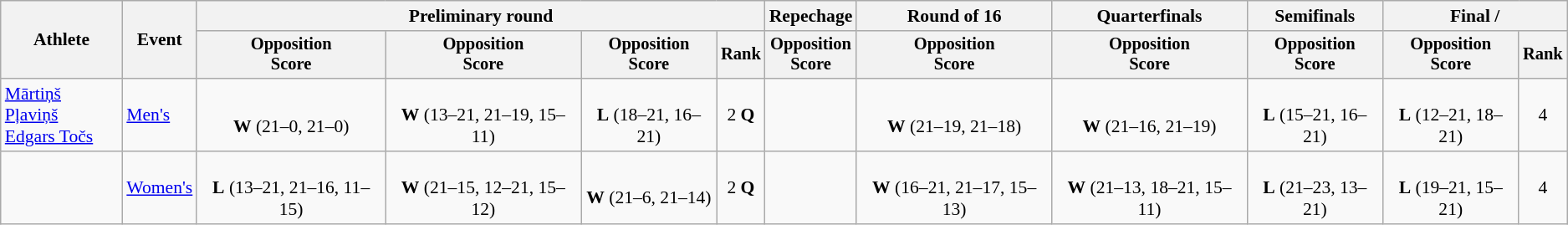<table class=wikitable style=font-size:90%;text-align:center>
<tr>
<th rowspan=2>Athlete</th>
<th rowspan=2>Event</th>
<th colspan=4>Preliminary round</th>
<th>Repechage</th>
<th>Round of 16</th>
<th>Quarterfinals</th>
<th>Semifinals</th>
<th colspan=2>Final / </th>
</tr>
<tr style=font-size:95%>
<th>Opposition<br>Score</th>
<th>Opposition<br>Score</th>
<th>Opposition<br>Score</th>
<th>Rank</th>
<th>Opposition<br>Score</th>
<th>Opposition<br>Score</th>
<th>Opposition<br>Score</th>
<th>Opposition<br>Score</th>
<th>Opposition<br>Score</th>
<th>Rank</th>
</tr>
<tr>
<td align=left><a href='#'>Mārtiņš Pļaviņš</a><br><a href='#'>Edgars Točs</a></td>
<td align=left><a href='#'>Men's</a></td>
<td><br><strong>W</strong> (21–0, 21–0)</td>
<td><br><strong>W</strong> (13–21, 21–19, 15–11)</td>
<td><br><strong>L</strong> (18–21, 16–21)</td>
<td>2 <strong>Q</strong></td>
<td></td>
<td><br><strong>W</strong> (21–19, 21–18)</td>
<td><br><strong>W</strong> (21–16, 21–19)</td>
<td><br><strong>L</strong> (15–21, 16–21)</td>
<td><br><strong>L</strong> (12–21, 18–21)</td>
<td>4</td>
</tr>
<tr>
<td align=left></td>
<td align=left><a href='#'>Women's</a></td>
<td><br><strong>L</strong> (13–21, 21–16, 11–15)</td>
<td><br><strong>W</strong> (21–15, 12–21, 15–12)</td>
<td><br><strong>W</strong> (21–6, 21–14)</td>
<td>2 <strong>Q</strong></td>
<td></td>
<td><br><strong>W</strong> (16–21, 21–17, 15–13)</td>
<td><br><strong>W</strong> (21–13, 18–21, 15–11)</td>
<td><br><strong>L</strong> (21–23, 13–21)</td>
<td><br><strong>L</strong> (19–21, 15–21)</td>
<td>4</td>
</tr>
</table>
